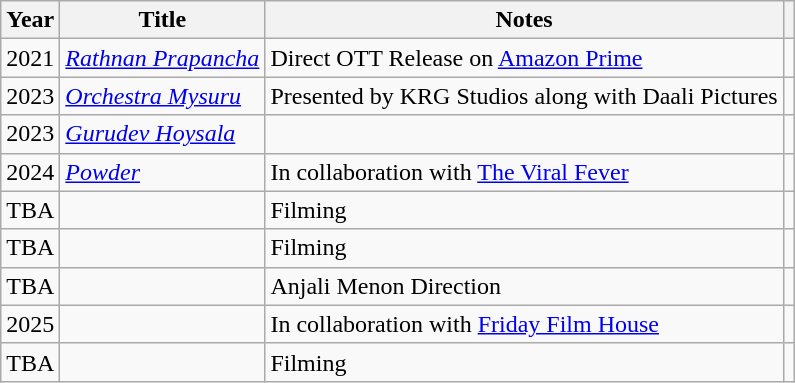<table class="wikitable sortable">
<tr>
<th scope="col">Year</th>
<th scope="col">Title</th>
<th scope="col" class="unsortable">Notes</th>
<th scope="col" class="unsortable"></th>
</tr>
<tr>
<td>2021</td>
<td><em><a href='#'>Rathnan Prapancha</a></em></td>
<td>Direct OTT Release on <a href='#'>Amazon Prime</a></td>
<td></td>
</tr>
<tr>
<td>2023</td>
<td><em><a href='#'>Orchestra Mysuru</a></em></td>
<td>Presented by KRG Studios along with Daali Pictures</td>
<td></td>
</tr>
<tr>
<td>2023</td>
<td><em><a href='#'>Gurudev Hoysala</a></em></td>
<td></td>
<td></td>
</tr>
<tr>
<td>2024</td>
<td><em><a href='#'>Powder</a></em></td>
<td>In collaboration with <a href='#'>The Viral Fever</a></td>
<td></td>
</tr>
<tr>
<td>TBA</td>
<td></td>
<td>Filming</td>
<td></td>
</tr>
<tr>
<td>TBA</td>
<td></td>
<td>Filming</td>
<td></td>
</tr>
<tr>
<td>TBA</td>
<td></td>
<td>Anjali Menon Direction</td>
<td></td>
</tr>
<tr>
<td>2025</td>
<td></td>
<td>In collaboration with <a href='#'>Friday Film House</a></td>
<td></td>
</tr>
<tr>
<td>TBA</td>
<td></td>
<td>Filming</td>
<td></td>
</tr>
</table>
